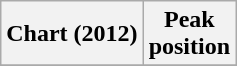<table class="wikitable plainrowheaders" style="text-align:center;">
<tr>
<th scope="col">Chart (2012)</th>
<th scope="col">Peak<br>position</th>
</tr>
<tr>
</tr>
</table>
